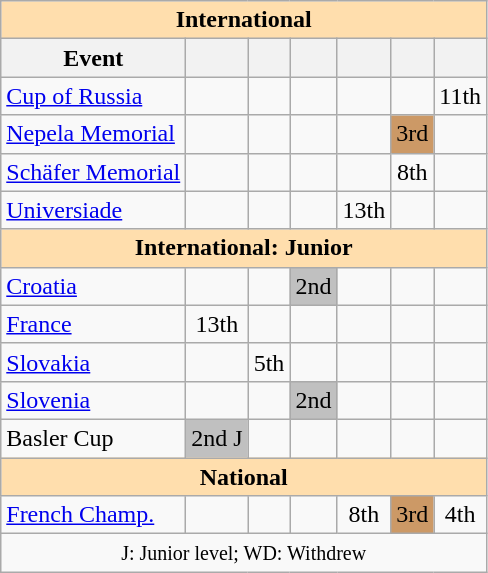<table class="wikitable" style="text-align:center">
<tr>
<th style="background-color: #ffdead; " colspan=7 align=center>International</th>
</tr>
<tr>
<th>Event</th>
<th></th>
<th></th>
<th></th>
<th></th>
<th></th>
<th></th>
</tr>
<tr>
<td align=left> <a href='#'>Cup of Russia</a></td>
<td></td>
<td></td>
<td></td>
<td></td>
<td></td>
<td>11th</td>
</tr>
<tr>
<td align=left><a href='#'>Nepela Memorial</a></td>
<td></td>
<td></td>
<td></td>
<td></td>
<td bgcolor=cc9966>3rd</td>
<td></td>
</tr>
<tr>
<td align=left><a href='#'>Schäfer Memorial</a></td>
<td></td>
<td></td>
<td></td>
<td></td>
<td>8th</td>
<td></td>
</tr>
<tr>
<td align=left><a href='#'>Universiade</a></td>
<td></td>
<td></td>
<td></td>
<td>13th</td>
<td></td>
<td></td>
</tr>
<tr>
<th style="background-color: #ffdead; " colspan=7 align=center>International: Junior</th>
</tr>
<tr>
<td align=left> <a href='#'>Croatia</a></td>
<td></td>
<td></td>
<td bgcolor=silver>2nd</td>
<td></td>
<td></td>
<td></td>
</tr>
<tr>
<td align=left> <a href='#'>France</a></td>
<td>13th</td>
<td></td>
<td></td>
<td></td>
<td></td>
<td></td>
</tr>
<tr>
<td align=left> <a href='#'>Slovakia</a></td>
<td></td>
<td>5th</td>
<td></td>
<td></td>
<td></td>
<td></td>
</tr>
<tr>
<td align=left> <a href='#'>Slovenia</a></td>
<td></td>
<td></td>
<td bgcolor=silver>2nd</td>
<td></td>
<td></td>
<td></td>
</tr>
<tr>
<td align=left>Basler Cup</td>
<td bgcolor=silver>2nd J</td>
<td></td>
<td></td>
<td></td>
<td></td>
<td></td>
</tr>
<tr>
<th style="background-color: #ffdead; " colspan=7 align=center>National</th>
</tr>
<tr>
<td align=left><a href='#'>French Champ.</a></td>
<td></td>
<td></td>
<td></td>
<td>8th</td>
<td bgcolor=cc9966>3rd</td>
<td>4th</td>
</tr>
<tr>
<td colspan=7 align=center><small> J: Junior level; WD: Withdrew </small></td>
</tr>
</table>
